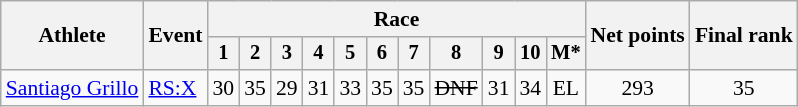<table class="wikitable" style="font-size:90%">
<tr>
<th rowspan=2>Athlete</th>
<th rowspan=2>Event</th>
<th colspan=11>Race</th>
<th rowspan=2>Net points</th>
<th rowspan=2>Final rank</th>
</tr>
<tr style="font-size:95%">
<th>1</th>
<th>2</th>
<th>3</th>
<th>4</th>
<th>5</th>
<th>6</th>
<th>7</th>
<th>8</th>
<th>9</th>
<th>10</th>
<th>M*</th>
</tr>
<tr align=center>
<td align=left><a href='#'>Santiago Grillo</a></td>
<td align=left><a href='#'>RS:X</a></td>
<td>30</td>
<td>35</td>
<td>29</td>
<td>31</td>
<td>33</td>
<td>35</td>
<td>35</td>
<td><s>DNF</s></td>
<td>31</td>
<td>34</td>
<td>EL</td>
<td>293</td>
<td>35</td>
</tr>
</table>
